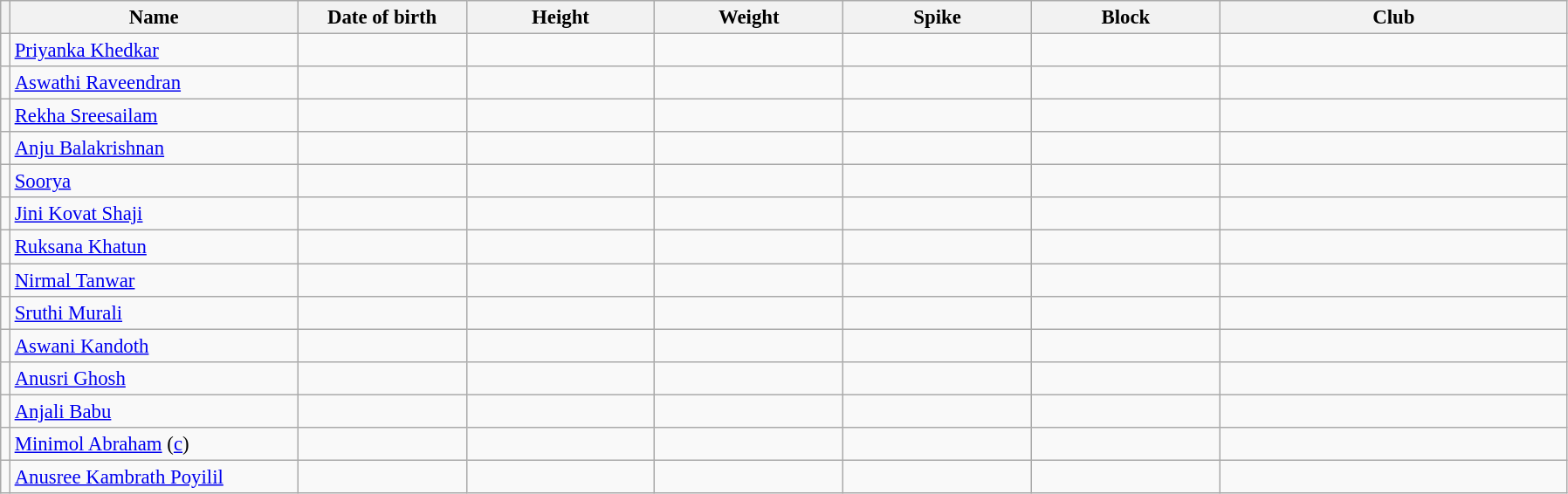<table class="wikitable sortable" style="font-size:95%; text-align:center;">
<tr>
<th></th>
<th style="width:14em">Name</th>
<th style="width:8em">Date of birth</th>
<th style="width:9em">Height</th>
<th style="width:9em">Weight</th>
<th style="width:9em">Spike</th>
<th style="width:9em">Block</th>
<th style="width:17em">Club</th>
</tr>
<tr>
<td></td>
<td align=left><a href='#'>Priyanka Khedkar</a></td>
<td align=right></td>
<td></td>
<td></td>
<td></td>
<td></td>
<td></td>
</tr>
<tr>
<td></td>
<td align=left><a href='#'>Aswathi Raveendran</a></td>
<td align=right></td>
<td></td>
<td></td>
<td></td>
<td></td>
<td></td>
</tr>
<tr>
<td></td>
<td align=left><a href='#'>Rekha Sreesailam</a></td>
<td align=right></td>
<td></td>
<td></td>
<td></td>
<td></td>
<td></td>
</tr>
<tr>
<td></td>
<td align=left><a href='#'>Anju Balakrishnan</a></td>
<td align=right></td>
<td></td>
<td></td>
<td></td>
<td></td>
<td></td>
</tr>
<tr>
<td></td>
<td align=left><a href='#'>Soorya</a></td>
<td align=right></td>
<td></td>
<td></td>
<td></td>
<td></td>
<td></td>
</tr>
<tr>
<td></td>
<td align=left><a href='#'>Jini Kovat Shaji</a></td>
<td align=right></td>
<td></td>
<td></td>
<td></td>
<td></td>
<td></td>
</tr>
<tr>
<td></td>
<td align=left><a href='#'>Ruksana Khatun</a></td>
<td align=right></td>
<td></td>
<td></td>
<td></td>
<td></td>
<td></td>
</tr>
<tr>
<td></td>
<td align=left><a href='#'>Nirmal Tanwar</a></td>
<td align=right></td>
<td></td>
<td></td>
<td></td>
<td></td>
<td></td>
</tr>
<tr>
<td></td>
<td align=left><a href='#'>Sruthi Murali</a></td>
<td align=right></td>
<td></td>
<td></td>
<td></td>
<td></td>
<td></td>
</tr>
<tr>
<td></td>
<td align=left><a href='#'>Aswani Kandoth</a></td>
<td align=right></td>
<td></td>
<td></td>
<td></td>
<td></td>
<td></td>
</tr>
<tr>
<td></td>
<td align=left><a href='#'>Anusri Ghosh</a></td>
<td align=right></td>
<td></td>
<td></td>
<td></td>
<td></td>
<td></td>
</tr>
<tr>
<td></td>
<td align=left><a href='#'>Anjali Babu</a></td>
<td align=right></td>
<td></td>
<td></td>
<td></td>
<td></td>
<td></td>
</tr>
<tr>
<td></td>
<td align=left><a href='#'>Minimol Abraham</a> (<a href='#'>c</a>)</td>
<td align=right></td>
<td></td>
<td></td>
<td></td>
<td></td>
<td></td>
</tr>
<tr>
<td></td>
<td align=left><a href='#'>Anusree Kambrath Poyilil</a></td>
<td align=right></td>
<td></td>
<td></td>
<td></td>
<td></td>
<td></td>
</tr>
</table>
